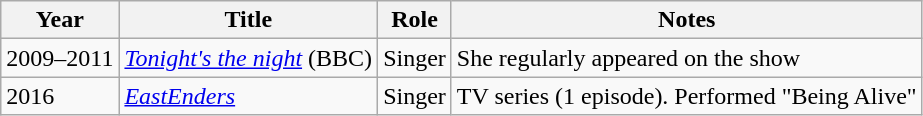<table class="wikitable">
<tr>
<th>Year</th>
<th>Title</th>
<th>Role</th>
<th>Notes</th>
</tr>
<tr>
<td>2009–2011</td>
<td><a href='#'><em>Tonight's the night</em></a> (BBC)</td>
<td>Singer</td>
<td>She regularly appeared on the show</td>
</tr>
<tr>
<td>2016</td>
<td><em><a href='#'>EastEnders</a></em></td>
<td>Singer</td>
<td>TV series (1 episode). Performed "Being Alive"</td>
</tr>
</table>
